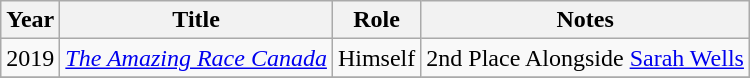<table class="wikitable sortable" summary="List of Television appearances and roles">
<tr>
<th>Year</th>
<th>Title</th>
<th>Role</th>
<th class="unsortable">Notes</th>
</tr>
<tr>
<td>2019</td>
<td><em><a href='#'>The Amazing Race Canada</a></em></td>
<td>Himself</td>
<td>2nd Place Alongside <a href='#'>Sarah Wells</a></td>
</tr>
<tr>
</tr>
</table>
